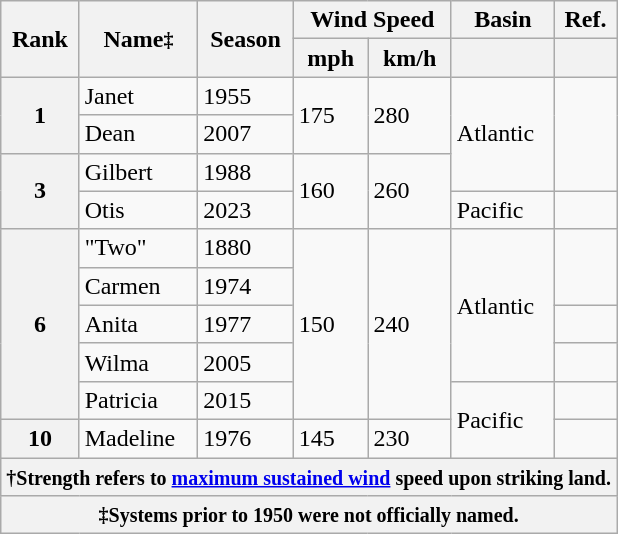<table class="wikitable">
<tr>
<th rowspan="2">Rank</th>
<th rowspan="2">Name<small>‡</small></th>
<th rowspan="2">Season</th>
<th colspan="2">Wind Speed</th>
<th>Basin</th>
<th>Ref.</th>
</tr>
<tr>
<th>mph</th>
<th>km/h</th>
<th></th>
<th></th>
</tr>
<tr>
<th rowspan="2">1</th>
<td>Janet</td>
<td>1955</td>
<td rowspan="2">175</td>
<td rowspan="2">280</td>
<td rowspan="3">Atlantic</td>
<td rowspan="3"></td>
</tr>
<tr>
<td>Dean</td>
<td>2007</td>
</tr>
<tr>
<th rowspan="2">3</th>
<td>Gilbert</td>
<td>1988</td>
<td rowspan="2">160</td>
<td rowspan="2">260</td>
</tr>
<tr>
<td>Otis</td>
<td>2023</td>
<td>Pacific</td>
<td></td>
</tr>
<tr>
<th rowspan="5">6</th>
<td>"Two"</td>
<td>1880</td>
<td rowspan="5">150</td>
<td rowspan="5">240</td>
<td rowspan="4">Atlantic</td>
<td rowspan="2"></td>
</tr>
<tr>
<td>Carmen</td>
<td>1974</td>
</tr>
<tr>
<td>Anita</td>
<td>1977</td>
<td></td>
</tr>
<tr>
<td>Wilma</td>
<td>2005</td>
<td></td>
</tr>
<tr>
<td>Patricia</td>
<td>2015</td>
<td rowspan="2">Pacific</td>
<td></td>
</tr>
<tr>
<th>10</th>
<td>Madeline</td>
<td>1976</td>
<td>145</td>
<td>230</td>
<td></td>
</tr>
<tr>
<th colspan="7"><small>†Strength refers to <a href='#'>maximum sustained wind</a> speed upon striking land.</small></th>
</tr>
<tr>
<th colspan="7"><small>‡Systems prior to 1950 were not officially named.</small></th>
</tr>
</table>
